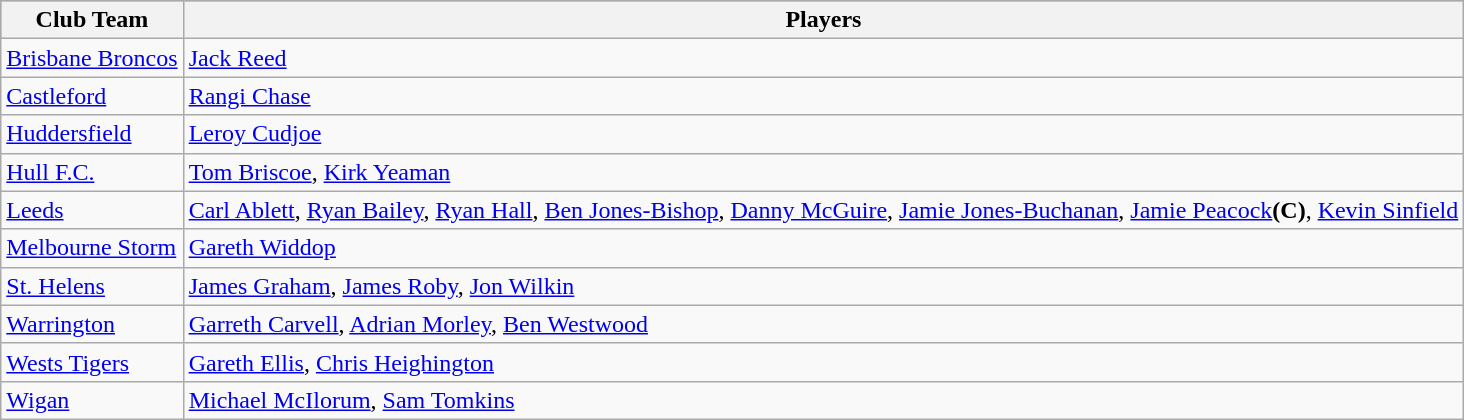<table class="wikitable">
<tr style="background:#bdb76b;">
<th>Club Team</th>
<th>Players</th>
</tr>
<tr>
<td> <a href='#'>Brisbane Broncos</a></td>
<td><a href='#'>Jack Reed</a></td>
</tr>
<tr>
<td> <a href='#'>Castleford</a></td>
<td><a href='#'>Rangi Chase</a></td>
</tr>
<tr>
<td> <a href='#'>Huddersfield</a></td>
<td><a href='#'>Leroy Cudjoe</a></td>
</tr>
<tr>
<td> <a href='#'>Hull F.C.</a></td>
<td><a href='#'>Tom Briscoe</a>, <a href='#'>Kirk Yeaman</a></td>
</tr>
<tr>
<td> <a href='#'>Leeds</a></td>
<td><a href='#'>Carl Ablett</a>, <a href='#'>Ryan Bailey</a>, <a href='#'>Ryan Hall</a>, <a href='#'>Ben Jones-Bishop</a>, <a href='#'>Danny McGuire</a>, <a href='#'>Jamie Jones-Buchanan</a>, <a href='#'>Jamie Peacock</a><strong>(C)</strong>, <a href='#'>Kevin Sinfield</a></td>
</tr>
<tr>
<td> <a href='#'>Melbourne Storm</a></td>
<td><a href='#'>Gareth Widdop</a></td>
</tr>
<tr>
<td> <a href='#'>St. Helens</a></td>
<td><a href='#'>James Graham</a>, <a href='#'>James Roby</a>, <a href='#'>Jon Wilkin</a></td>
</tr>
<tr>
<td> <a href='#'>Warrington</a></td>
<td><a href='#'>Garreth Carvell</a>, <a href='#'>Adrian Morley</a>, <a href='#'>Ben Westwood</a></td>
</tr>
<tr>
<td> <a href='#'>Wests Tigers</a></td>
<td><a href='#'>Gareth Ellis</a>, <a href='#'>Chris Heighington</a></td>
</tr>
<tr>
<td> <a href='#'>Wigan</a></td>
<td><a href='#'>Michael McIlorum</a>, <a href='#'>Sam Tomkins</a></td>
</tr>
</table>
